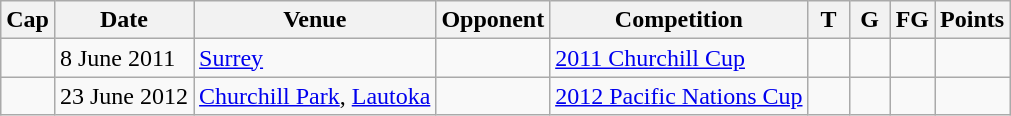<table class="wikitable">
<tr>
<th>Cap</th>
<th>Date</th>
<th>Venue</th>
<th>Opponent</th>
<th>Competition</th>
<th width=20px>T</th>
<th width=20px>G</th>
<th width=20px>FG</th>
<th>Points</th>
</tr>
<tr>
<td></td>
<td>8 June 2011</td>
<td><a href='#'>Surrey</a></td>
<td></td>
<td><a href='#'>2011 Churchill Cup</a></td>
<td></td>
<td></td>
<td></td>
<td></td>
</tr>
<tr>
<td></td>
<td>23 June 2012</td>
<td><a href='#'>Churchill Park</a>, <a href='#'>Lautoka</a></td>
<td></td>
<td><a href='#'>2012 Pacific Nations Cup</a></td>
<td></td>
<td></td>
<td></td>
<td></td>
</tr>
</table>
